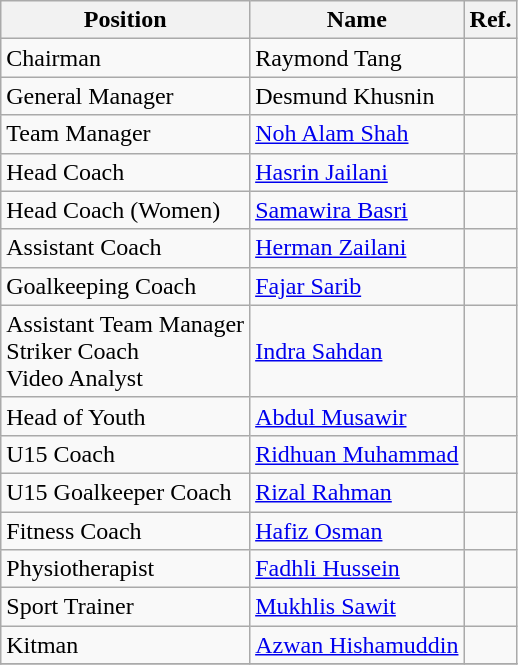<table class="wikitable">
<tr>
<th>Position</th>
<th>Name</th>
<th>Ref.</th>
</tr>
<tr>
<td>Chairman</td>
<td> Raymond Tang</td>
<td></td>
</tr>
<tr>
<td>General Manager</td>
<td> Desmund Khusnin</td>
<td></td>
</tr>
<tr>
<td>Team Manager</td>
<td> <a href='#'>Noh Alam Shah</a></td>
<td></td>
</tr>
<tr>
<td>Head Coach</td>
<td> <a href='#'>Hasrin Jailani</a></td>
<td></td>
</tr>
<tr>
<td>Head Coach (Women)</td>
<td> <a href='#'>Samawira Basri</a></td>
<td></td>
</tr>
<tr>
<td>Assistant Coach</td>
<td> <a href='#'>Herman Zailani</a></td>
<td></td>
</tr>
<tr>
<td>Goalkeeping Coach</td>
<td> <a href='#'>Fajar Sarib</a></td>
<td></td>
</tr>
<tr>
<td>Assistant Team Manager <br> Striker Coach <br> Video Analyst</td>
<td> <a href='#'>Indra Sahdan</a></td>
<td></td>
</tr>
<tr>
<td>Head of Youth</td>
<td> <a href='#'>Abdul Musawir</a></td>
<td></td>
</tr>
<tr>
<td>U15 Coach</td>
<td> <a href='#'>Ridhuan Muhammad</a></td>
<td></td>
</tr>
<tr>
<td>U15 Goalkeeper Coach</td>
<td> <a href='#'>Rizal Rahman</a></td>
<td></td>
</tr>
<tr>
<td>Fitness Coach</td>
<td> <a href='#'>Hafiz Osman</a></td>
<td></td>
</tr>
<tr>
<td>Physiotherapist</td>
<td><a href='#'>Fadhli Hussein</a></td>
<td></td>
</tr>
<tr>
<td>Sport Trainer</td>
<td><a href='#'>Mukhlis Sawit</a></td>
<td></td>
</tr>
<tr>
<td>Kitman</td>
<td> <a href='#'>Azwan Hishamuddin</a></td>
<td></td>
</tr>
<tr>
</tr>
</table>
